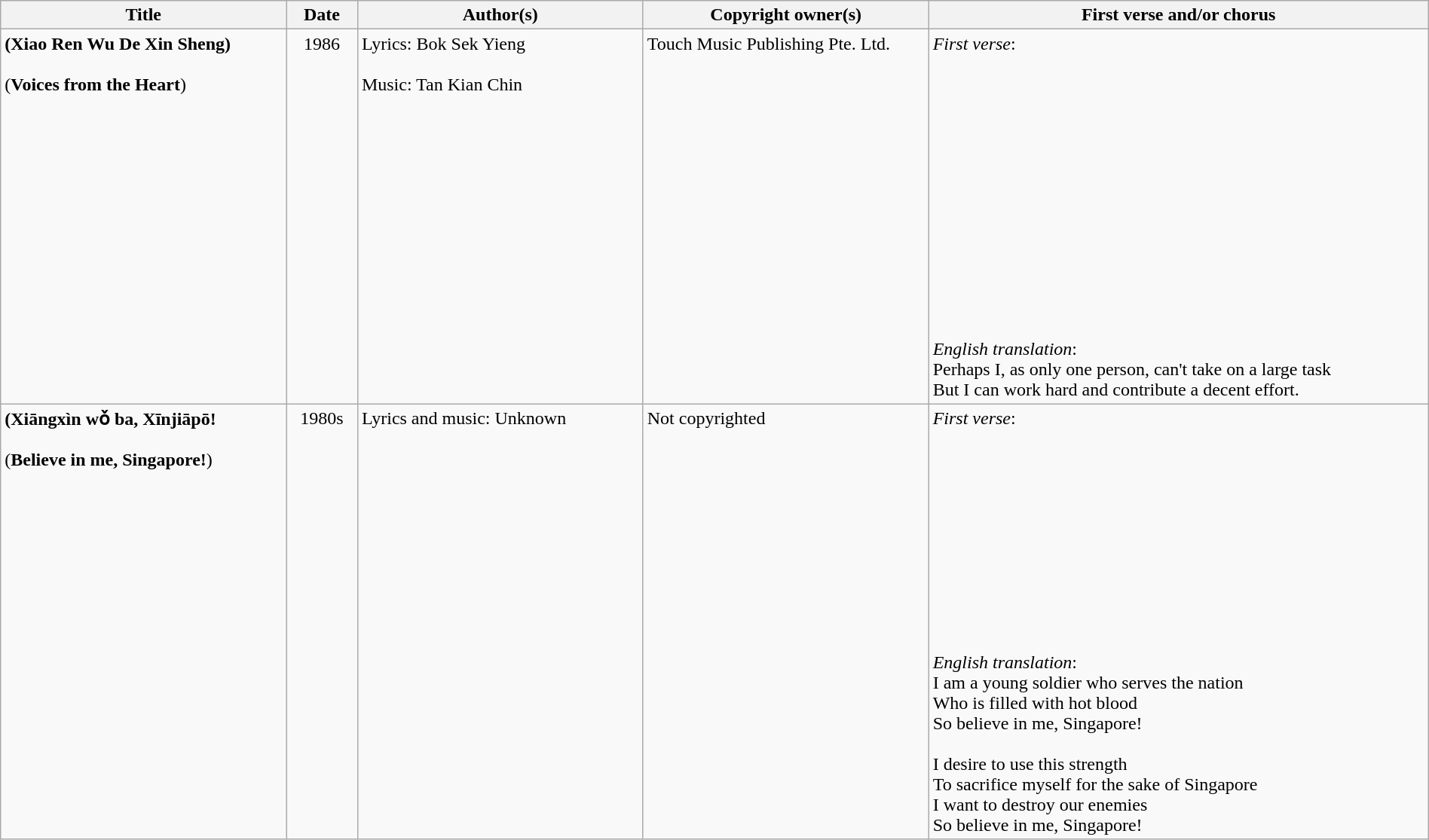<table class=wikitable sortable width=100%>
<tr>
<th width=20%>Title</th>
<th width=5%>Date</th>
<th width=20%>Author(s)</th>
<th width=20%>Copyright owner(s)</th>
<th width=35%>First verse and/or chorus</th>
</tr>
<tr valign=top>
<td><strong> (Xiao Ren Wu De Xin Sheng)</strong><br><br>(<strong>Voices from the Heart</strong>)</td>
<td align=center>1986</td>
<td>Lyrics: Bok Sek Yieng<br><br>Music: Tan Kian Chin</td>
<td>Touch Music Publishing Pte. Ltd.</td>
<td><em>First verse</em>:<br><br><br>
<br>
<br>
<br>
<br>
<br>
<br>
<br>
<br>
<br>
<br>
<br><br><em>English translation</em>:<br>
Perhaps I, as only one person, can't take on a large task<br>
But I can work hard and contribute a decent effort.</td>
</tr>
<tr valign=top>
<td><strong> (Xiāngxìn wǒ ba, Xīnjiāpō!</strong><br><br>(<strong>Believe in me, Singapore!</strong>)</td>
<td align=center>1980s</td>
<td>Lyrics and music: Unknown</td>
<td>Not copyrighted</td>
<td><em>First verse</em>:<br><br><br>
<br>
<br>
<br><br><br>
<br>
<br>
<br><br><em>English translation</em>:<br>
I am a young soldier who serves the nation<br>
Who is filled with hot blood<br>
So believe in me, Singapore!<br><br>I desire to use this strength<br>
To sacrifice myself for the sake of Singapore<br>
I want to destroy our enemies<br>
So believe in me, Singapore!</td>
</tr>
</table>
